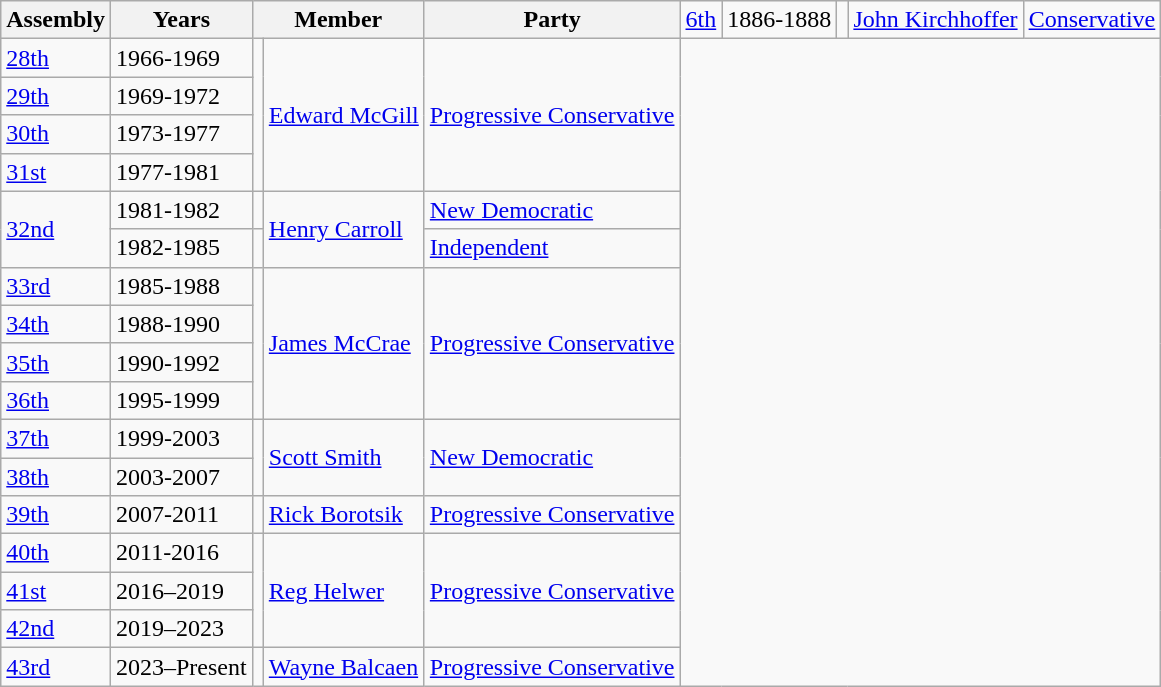<table class="wikitable">
<tr>
<th>Assembly</th>
<th>Years</th>
<th colspan="2">Member</th>
<th>Party<br></th>
<td><a href='#'>6th</a></td>
<td>1886-1888</td>
<td></td>
<td><a href='#'>John Kirchhoffer</a></td>
<td><a href='#'>Conservative</a></td>
</tr>
<tr>
<td><a href='#'>28th</a></td>
<td>1966-1969</td>
<td rowspan=4 ></td>
<td rowspan=4><a href='#'>Edward McGill</a></td>
<td rowspan=4><a href='#'>Progressive Conservative</a></td>
</tr>
<tr>
<td><a href='#'>29th</a></td>
<td>1969-1972</td>
</tr>
<tr>
<td><a href='#'>30th</a></td>
<td>1973-1977</td>
</tr>
<tr>
<td><a href='#'>31st</a></td>
<td>1977-1981</td>
</tr>
<tr>
<td rowspan=2><a href='#'>32nd</a></td>
<td>1981-1982</td>
<td></td>
<td rowspan=2><a href='#'>Henry Carroll</a></td>
<td><a href='#'>New Democratic</a></td>
</tr>
<tr>
<td>1982-1985</td>
<td></td>
<td><a href='#'>Independent</a></td>
</tr>
<tr>
<td><a href='#'>33rd</a></td>
<td>1985-1988</td>
<td rowspan=4 ></td>
<td rowspan=4><a href='#'>James McCrae</a></td>
<td rowspan=4><a href='#'>Progressive Conservative</a></td>
</tr>
<tr>
<td><a href='#'>34th</a></td>
<td>1988-1990</td>
</tr>
<tr>
<td><a href='#'>35th</a></td>
<td>1990-1992</td>
</tr>
<tr>
<td><a href='#'>36th</a></td>
<td>1995-1999</td>
</tr>
<tr>
<td><a href='#'>37th</a></td>
<td>1999-2003</td>
<td rowspan=2 ></td>
<td rowspan=2><a href='#'>Scott Smith</a></td>
<td rowspan=2><a href='#'>New Democratic</a></td>
</tr>
<tr>
<td><a href='#'>38th</a></td>
<td>2003-2007</td>
</tr>
<tr>
<td><a href='#'>39th</a></td>
<td>2007-2011</td>
<td></td>
<td><a href='#'>Rick Borotsik</a></td>
<td><a href='#'>Progressive Conservative</a></td>
</tr>
<tr>
<td><a href='#'>40th</a></td>
<td>2011-2016</td>
<td rowspan=3 ></td>
<td rowspan=3><a href='#'>Reg Helwer</a></td>
<td rowspan=3><a href='#'>Progressive Conservative</a></td>
</tr>
<tr>
<td><a href='#'>41st</a></td>
<td>2016–2019</td>
</tr>
<tr>
<td><a href='#'>42nd</a></td>
<td>2019–2023</td>
</tr>
<tr>
<td><a href='#'>43rd</a></td>
<td>2023–Present</td>
<td></td>
<td><a href='#'>Wayne Balcaen</a></td>
<td><a href='#'>Progressive Conservative</a></td>
</tr>
</table>
